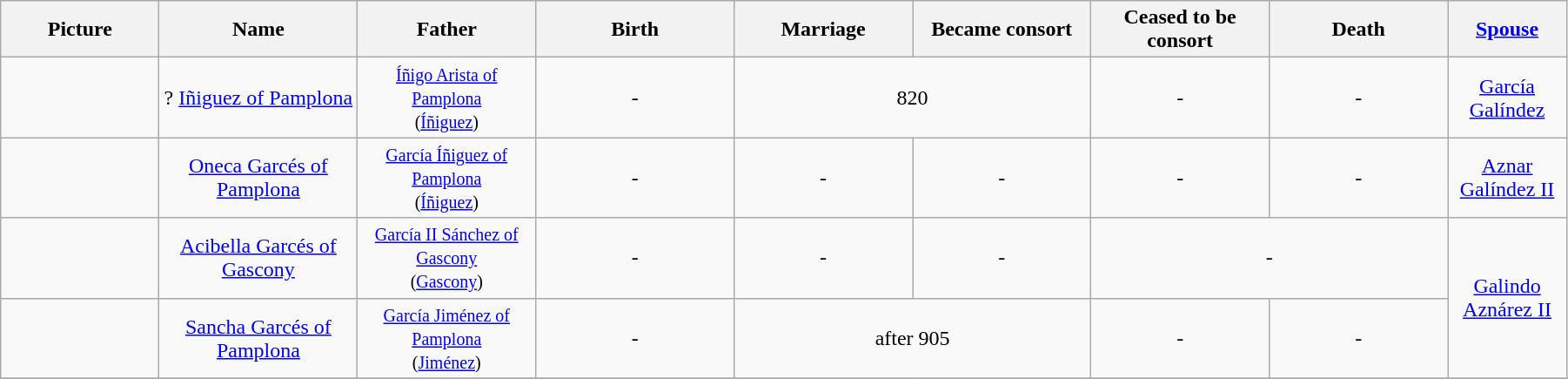<table width=95% class="wikitable">
<tr>
<th width = "8%">Picture</th>
<th width = "10%">Name</th>
<th width = "9%">Father</th>
<th width = "10%">Birth</th>
<th width = "9%">Marriage</th>
<th width = "9%">Became consort</th>
<th width = "9%">Ceased to be consort</th>
<th width = "9%">Death</th>
<th width = "6%"><a href='#'>Spouse</a></th>
</tr>
<tr>
<td align="center"></td>
<td align="center">? <a href='#'>Iñiguez of Pamplona</a><br></td>
<td align="center"><small><a href='#'>Íñigo Arista of Pamplona</a><br>(<a href='#'>Íñiguez</a>)</small></td>
<td align="center">-</td>
<td align="center" colspan="2">820</td>
<td align="center">-</td>
<td align="center">-</td>
<td align="center"><a href='#'>García Galíndez</a></td>
</tr>
<tr>
<td align="center"></td>
<td align="center"><a href='#'>Oneca Garcés of Pamplona</a><br></td>
<td align="center"><small><a href='#'>García Íñiguez of Pamplona</a><br>(<a href='#'>Íñiguez</a>)</small></td>
<td align="center">-</td>
<td align="center">-</td>
<td align="center">-</td>
<td align="center">-</td>
<td align="center">-</td>
<td align="center"><a href='#'>Aznar Galíndez II</a></td>
</tr>
<tr>
<td align="center"></td>
<td align="center"><a href='#'>Acibella Garcés of Gascony</a><br></td>
<td align="center"><small><a href='#'>García II Sánchez of Gascony</a><br>(<a href='#'>Gascony</a>)</small></td>
<td align="center">-</td>
<td align="center">-</td>
<td align="center">-</td>
<td align="center" colspan="2">-</td>
<td align="center" rowspan="2"><a href='#'>Galindo Aznárez II</a></td>
</tr>
<tr>
<td align="center"></td>
<td align="center"><a href='#'>Sancha Garcés of Pamplona</a><br></td>
<td align="center"><small><a href='#'>García Jiménez of Pamplona</a><br>(<a href='#'>Jiménez</a>)</small></td>
<td align="center">-</td>
<td align="center" colspan="2">after 905</td>
<td align="center">-</td>
<td align="center">-</td>
</tr>
<tr>
</tr>
</table>
